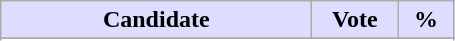<table class="wikitable">
<tr>
<th style="background:#ddf; width:200px;">Candidate</th>
<th style="background:#ddf; width:50px;">Vote</th>
<th style="background:#ddf; width:30px;">%</th>
</tr>
<tr>
</tr>
<tr>
</tr>
</table>
